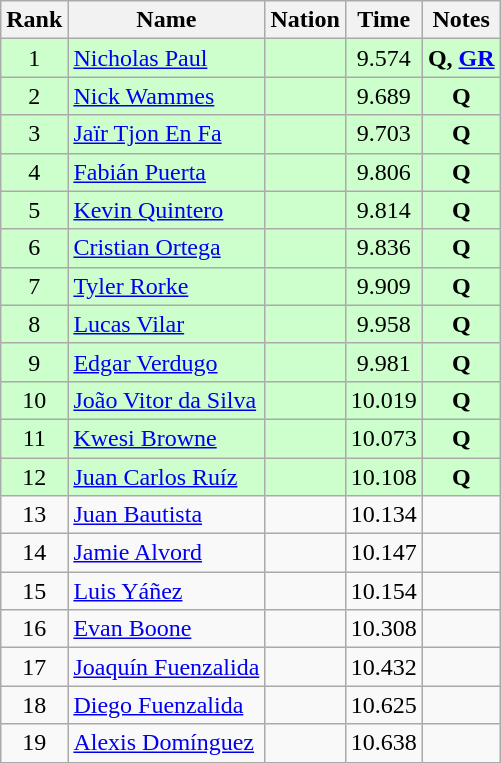<table class="wikitable sortable" style="text-align:center">
<tr>
<th>Rank</th>
<th>Name</th>
<th>Nation</th>
<th>Time</th>
<th>Notes</th>
</tr>
<tr bgcolor=ccffcc>
<td>1</td>
<td align=left><a href='#'>Nicholas Paul</a></td>
<td align=left></td>
<td>9.574</td>
<td><strong>Q, <a href='#'>GR</a></strong></td>
</tr>
<tr bgcolor=ccffcc>
<td>2</td>
<td align=left><a href='#'>Nick Wammes</a></td>
<td align=left></td>
<td>9.689</td>
<td><strong>Q</strong></td>
</tr>
<tr bgcolor=ccffcc>
<td>3</td>
<td align=left><a href='#'>Jaïr Tjon En Fa</a></td>
<td align=left></td>
<td>9.703</td>
<td><strong>Q</strong></td>
</tr>
<tr bgcolor=ccffcc>
<td>4</td>
<td align=left><a href='#'>Fabián Puerta</a></td>
<td align=left></td>
<td>9.806</td>
<td><strong>Q</strong></td>
</tr>
<tr bgcolor=ccffcc>
<td>5</td>
<td align=left><a href='#'>Kevin Quintero</a></td>
<td align=left></td>
<td>9.814</td>
<td><strong>Q</strong></td>
</tr>
<tr bgcolor=ccffcc>
<td>6</td>
<td align=left><a href='#'>Cristian Ortega</a></td>
<td align=left></td>
<td>9.836</td>
<td><strong>Q</strong></td>
</tr>
<tr bgcolor=ccffcc>
<td>7</td>
<td align=left><a href='#'>Tyler Rorke</a></td>
<td align=left></td>
<td>9.909</td>
<td><strong>Q</strong></td>
</tr>
<tr bgcolor=ccffcc>
<td>8</td>
<td align=left><a href='#'>Lucas Vilar</a></td>
<td align="left"></td>
<td>9.958</td>
<td><strong>Q</strong></td>
</tr>
<tr bgcolor=ccffcc>
<td>9</td>
<td align=left><a href='#'>Edgar Verdugo</a></td>
<td align=left></td>
<td>9.981</td>
<td><strong>Q</strong></td>
</tr>
<tr bgcolor=ccffcc>
<td>10</td>
<td align=left><a href='#'>João Vitor da Silva</a></td>
<td align=left></td>
<td>10.019</td>
<td><strong>Q</strong></td>
</tr>
<tr bgcolor=ccffcc>
<td>11</td>
<td align=left><a href='#'>Kwesi Browne</a></td>
<td align=left></td>
<td>10.073</td>
<td><strong>Q</strong></td>
</tr>
<tr bgcolor=ccffcc>
<td>12</td>
<td align=left><a href='#'>Juan Carlos Ruíz</a></td>
<td align=left></td>
<td>10.108</td>
<td><strong>Q</strong></td>
</tr>
<tr>
<td>13</td>
<td align=left><a href='#'>Juan Bautista</a></td>
<td align=left></td>
<td>10.134</td>
<td></td>
</tr>
<tr>
<td>14</td>
<td align=left><a href='#'>Jamie Alvord</a></td>
<td align=left></td>
<td>10.147</td>
<td></td>
</tr>
<tr>
<td>15</td>
<td align=left><a href='#'>Luis Yáñez</a></td>
<td align=left></td>
<td>10.154</td>
<td></td>
</tr>
<tr>
<td>16</td>
<td align=left><a href='#'>Evan Boone</a></td>
<td align=left></td>
<td>10.308</td>
<td></td>
</tr>
<tr>
<td>17</td>
<td align=left><a href='#'>Joaquín Fuenzalida</a></td>
<td align=left></td>
<td>10.432</td>
<td></td>
</tr>
<tr>
<td>18</td>
<td align=left><a href='#'>Diego Fuenzalida</a></td>
<td align=left></td>
<td>10.625</td>
<td></td>
</tr>
<tr>
<td>19</td>
<td align=left><a href='#'>Alexis Domínguez</a></td>
<td align=left></td>
<td>10.638</td>
<td></td>
</tr>
</table>
